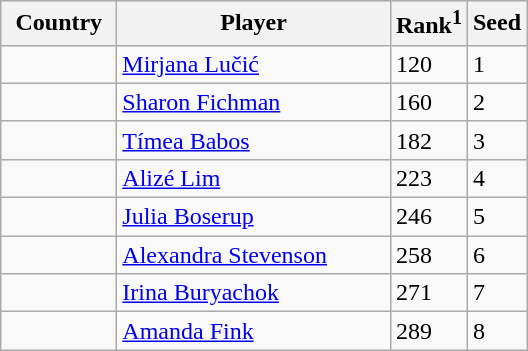<table class="sortable wikitable">
<tr>
<th style="width:70px;">Country</th>
<th style="width:175px;">Player</th>
<th>Rank<sup>1</sup></th>
<th>Seed</th>
</tr>
<tr>
<td></td>
<td><a href='#'>Mirjana Lučić</a></td>
<td>120</td>
<td>1</td>
</tr>
<tr>
<td></td>
<td><a href='#'>Sharon Fichman</a></td>
<td>160</td>
<td>2</td>
</tr>
<tr>
<td></td>
<td><a href='#'>Tímea Babos</a></td>
<td>182</td>
<td>3</td>
</tr>
<tr>
<td></td>
<td><a href='#'>Alizé Lim</a></td>
<td>223</td>
<td>4</td>
</tr>
<tr>
<td></td>
<td><a href='#'>Julia Boserup</a></td>
<td>246</td>
<td>5</td>
</tr>
<tr>
<td></td>
<td><a href='#'>Alexandra Stevenson</a></td>
<td>258</td>
<td>6</td>
</tr>
<tr>
<td></td>
<td><a href='#'>Irina Buryachok</a></td>
<td>271</td>
<td>7</td>
</tr>
<tr>
<td></td>
<td><a href='#'>Amanda Fink</a></td>
<td>289</td>
<td>8</td>
</tr>
</table>
